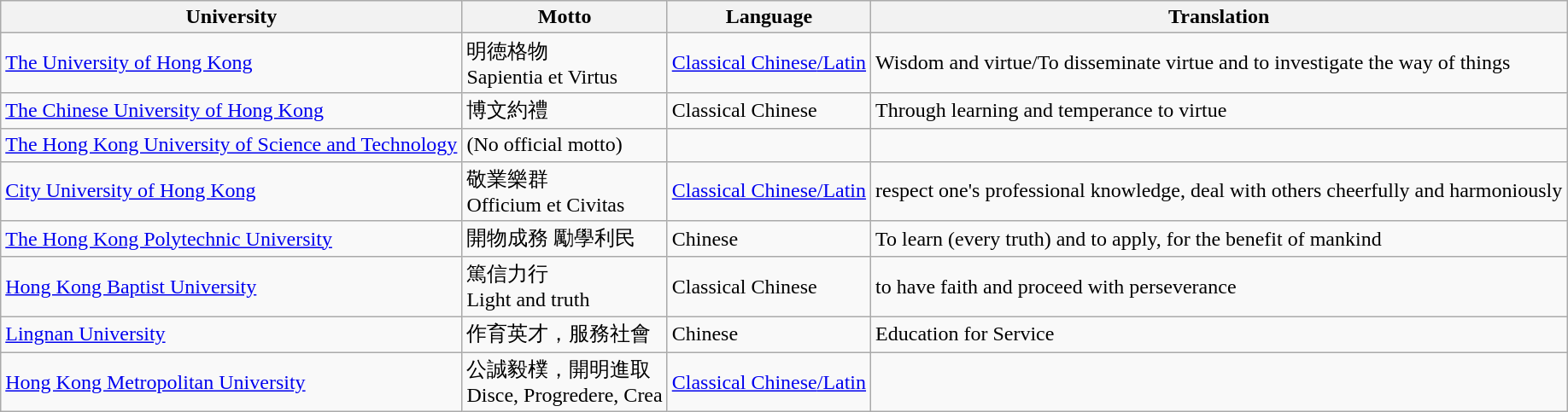<table class="wikitable sortable plainrowheaders">
<tr>
<th>University</th>
<th>Motto</th>
<th>Language</th>
<th>Translation</th>
</tr>
<tr>
<td><a href='#'>The University of Hong Kong</a></td>
<td>明徳格物<br>Sapientia et Virtus</td>
<td><a href='#'>Classical Chinese</a><a href='#'>/Latin</a></td>
<td>Wisdom and virtue/To disseminate virtue and to investigate the way of things</td>
</tr>
<tr>
<td><a href='#'>The Chinese University of Hong Kong</a></td>
<td>博文約禮</td>
<td>Classical Chinese</td>
<td>Through learning and temperance to virtue</td>
</tr>
<tr>
<td><a href='#'>The Hong Kong University of Science and Technology</a></td>
<td>(No official motto)</td>
<td></td>
<td></td>
</tr>
<tr>
<td><a href='#'>City University of Hong Kong</a></td>
<td>敬業樂群<br>Officium et Civitas</td>
<td><a href='#'>Classical Chinese</a><a href='#'>/Latin</a></td>
<td>respect one's professional knowledge, deal with others cheerfully and harmoniously</td>
</tr>
<tr>
<td><a href='#'>The Hong Kong Polytechnic University</a></td>
<td>開物成務 勵學利民</td>
<td>Chinese</td>
<td>To learn (every truth) and to apply, for the benefit of mankind</td>
</tr>
<tr>
<td><a href='#'>Hong Kong Baptist University</a></td>
<td>篤信力行<br>Light and truth</td>
<td>Classical Chinese</td>
<td>to have faith and proceed with perseverance</td>
</tr>
<tr>
<td><a href='#'>Lingnan University</a></td>
<td>作育英才，服務社會</td>
<td>Chinese</td>
<td>Education for Service</td>
</tr>
<tr>
<td><a href='#'>Hong Kong Metropolitan University</a></td>
<td>公誠毅樸，開明進取<br>Disce, Progredere, Crea</td>
<td><a href='#'>Classical Chinese</a><a href='#'>/Latin</a></td>
</tr>
</table>
